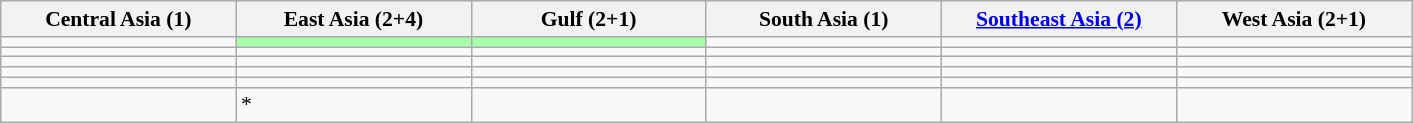<table class=wikitable style="font-size:90%;">
<tr>
<th width=150>Central Asia (1)</th>
<th width=150>East Asia (2+4)</th>
<th width=150>Gulf (2+1)</th>
<th width=150>South Asia (1)</th>
<th width=150><a href='#'>Southeast Asia (2)</a></th>
<th width=150>West Asia (2+1)</th>
</tr>
<tr>
<td></td>
<td bgcolor="#aaffaa"></td>
<td bgcolor="#aaffaa"></td>
<td></td>
<td></td>
<td></td>
</tr>
<tr>
<td></td>
<td></td>
<td></td>
<td></td>
<td></td>
<td></td>
</tr>
<tr>
<td></td>
<td></td>
<td></td>
<td></td>
<td></td>
<td></td>
</tr>
<tr>
<td></td>
<td></td>
<td></td>
<td></td>
<td></td>
<td></td>
</tr>
<tr>
<td></td>
<td></td>
<td></td>
<td></td>
<td></td>
<td></td>
</tr>
<tr>
<td></td>
<td>*</td>
<td></td>
<td></td>
<td></td>
<td></td>
</tr>
</table>
